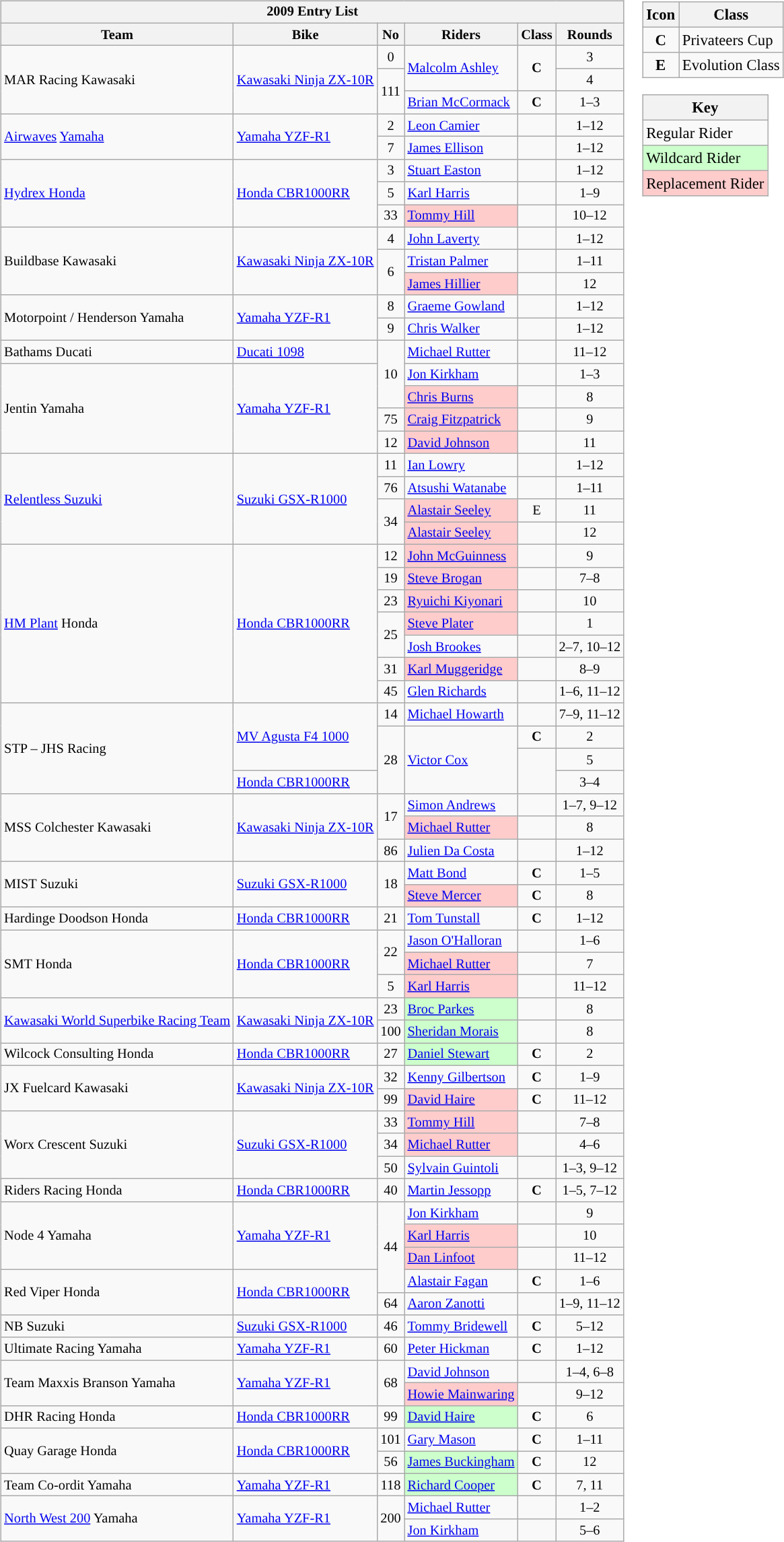<table>
<tr>
<td><br><table class="wikitable" style="font-size: 85%">
<tr>
<th colspan=6>2009 Entry List</th>
</tr>
<tr>
<th>Team</th>
<th>Bike</th>
<th>No</th>
<th>Riders</th>
<th>Class</th>
<th>Rounds</th>
</tr>
<tr>
<td rowspan=3>MAR Racing Kawasaki</td>
<td rowspan=3><a href='#'>Kawasaki Ninja ZX-10R</a></td>
<td align="center">0</td>
<td rowspan=2> <a href='#'>Malcolm Ashley</a></td>
<td align="center" rowspan=2><strong><span>C</span></strong></td>
<td align="center">3</td>
</tr>
<tr>
<td align="center" rowspan=2>111</td>
<td align="center">4</td>
</tr>
<tr>
<td> <a href='#'>Brian McCormack</a></td>
<td align="center"><strong><span>C</span></strong></td>
<td align="center">1–3</td>
</tr>
<tr>
<td rowspan=2><a href='#'>Airwaves</a> <a href='#'>Yamaha</a></td>
<td rowspan=2><a href='#'>Yamaha YZF-R1</a></td>
<td align="center">2</td>
<td> <a href='#'>Leon Camier</a></td>
<td align="center"></td>
<td align="center">1–12</td>
</tr>
<tr>
<td align="center">7</td>
<td> <a href='#'>James Ellison</a></td>
<td align="center"></td>
<td align="center">1–12</td>
</tr>
<tr>
<td rowspan=3><a href='#'>Hydrex Honda</a></td>
<td rowspan=3><a href='#'>Honda CBR1000RR</a></td>
<td align="center">3</td>
<td> <a href='#'>Stuart Easton</a></td>
<td align="center"></td>
<td align="center">1–12</td>
</tr>
<tr>
<td align="center">5</td>
<td> <a href='#'>Karl Harris</a></td>
<td align="center"></td>
<td align="center">1–9</td>
</tr>
<tr>
<td align="center">33</td>
<td style="background-color:#ffcccc"> <a href='#'>Tommy Hill</a></td>
<td align="center"></td>
<td align="center">10–12</td>
</tr>
<tr>
<td rowspan=3>Buildbase Kawasaki</td>
<td rowspan=3><a href='#'>Kawasaki Ninja ZX-10R</a></td>
<td align="center">4</td>
<td> <a href='#'>John Laverty</a></td>
<td align="center"></td>
<td align="center">1–12</td>
</tr>
<tr>
<td rowspan=2 align="center">6</td>
<td> <a href='#'>Tristan Palmer</a></td>
<td align="center"></td>
<td align="center">1–11</td>
</tr>
<tr>
<td style="background-color:#ffcccc"> <a href='#'>James Hillier</a></td>
<td align="center"></td>
<td align="center">12</td>
</tr>
<tr>
<td rowspan=2>Motorpoint / Henderson Yamaha</td>
<td rowspan=2><a href='#'>Yamaha YZF-R1</a></td>
<td align="center">8</td>
<td> <a href='#'>Graeme Gowland</a></td>
<td align="center"></td>
<td align="center">1–12</td>
</tr>
<tr>
<td align="center">9</td>
<td> <a href='#'>Chris Walker</a></td>
<td align="center"></td>
<td align="center">1–12</td>
</tr>
<tr>
<td>Bathams Ducati</td>
<td><a href='#'>Ducati 1098</a></td>
<td align="center" rowspan=3>10</td>
<td> <a href='#'>Michael Rutter</a></td>
<td align="center"></td>
<td align="center">11–12</td>
</tr>
<tr>
<td rowspan=4>Jentin Yamaha</td>
<td rowspan=4><a href='#'>Yamaha YZF-R1</a></td>
<td> <a href='#'>Jon Kirkham</a></td>
<td align="center"></td>
<td align="center">1–3</td>
</tr>
<tr>
<td style="background-color:#ffcccc"> <a href='#'>Chris Burns</a></td>
<td align="center"></td>
<td align="center">8</td>
</tr>
<tr>
<td align="center">75</td>
<td style="background-color:#ffcccc"> <a href='#'>Craig Fitzpatrick</a></td>
<td align="center"></td>
<td align="center">9</td>
</tr>
<tr>
<td align="center">12</td>
<td style="background-color:#ffcccc"> <a href='#'>David Johnson</a></td>
<td align="center"></td>
<td align="center">11</td>
</tr>
<tr>
<td rowspan=4><a href='#'>Relentless Suzuki</a></td>
<td rowspan=4><a href='#'>Suzuki GSX-R1000</a></td>
<td align="center">11</td>
<td> <a href='#'>Ian Lowry</a></td>
<td align="center"></td>
<td align="center">1–12</td>
</tr>
<tr>
<td align="center">76</td>
<td> <a href='#'>Atsushi Watanabe</a></td>
<td align="center"></td>
<td align="center">1–11</td>
</tr>
<tr>
<td align="center" rowspan=2>34</td>
<td style="background-color:#ffcccc"> <a href='#'>Alastair Seeley</a></td>
<td align="center"><span>E</span></td>
<td align="center">11</td>
</tr>
<tr>
<td style="background-color:#ffcccc"> <a href='#'>Alastair Seeley</a></td>
<td align="center"></td>
<td align="center">12</td>
</tr>
<tr>
<td rowspan=7><a href='#'>HM Plant</a> Honda</td>
<td rowspan=7><a href='#'>Honda CBR1000RR</a></td>
<td align="center">12</td>
<td style="background-color:#ffcccc"> <a href='#'>John McGuinness</a></td>
<td align="center"></td>
<td align="center">9</td>
</tr>
<tr>
<td align="center">19</td>
<td style="background-color:#ffcccc"> <a href='#'>Steve Brogan</a></td>
<td align="center"></td>
<td align="center">7–8</td>
</tr>
<tr>
<td align="center">23</td>
<td style="background-color:#ffcccc"> <a href='#'>Ryuichi Kiyonari</a></td>
<td align="center"></td>
<td align="center">10</td>
</tr>
<tr>
<td align="center" rowspan=2>25</td>
<td style="background-color:#ffcccc"> <a href='#'>Steve Plater</a></td>
<td align="center"></td>
<td align="center">1</td>
</tr>
<tr>
<td> <a href='#'>Josh Brookes</a></td>
<td align="center"></td>
<td align="center">2–7, 10–12</td>
</tr>
<tr>
<td align="center">31</td>
<td style="background-color:#ffcccc"> <a href='#'>Karl Muggeridge</a></td>
<td align="center"></td>
<td align="center">8–9</td>
</tr>
<tr>
<td align="center">45</td>
<td> <a href='#'>Glen Richards</a></td>
<td align="center"></td>
<td align="center">1–6, 11–12</td>
</tr>
<tr>
<td rowspan=4>STP – JHS Racing</td>
<td rowspan=3><a href='#'>MV Agusta F4 1000</a></td>
<td align="center">14</td>
<td> <a href='#'>Michael Howarth</a></td>
<td align="center"></td>
<td align="center">7–9, 11–12</td>
</tr>
<tr>
<td align="center" rowspan=3>28</td>
<td rowspan=3> <a href='#'>Victor Cox</a></td>
<td align="center"><strong><span>C</span></strong></td>
<td align="center">2</td>
</tr>
<tr>
<td align="center" rowspan=2></td>
<td align="center">5</td>
</tr>
<tr>
<td><a href='#'>Honda CBR1000RR</a></td>
<td align="center">3–4</td>
</tr>
<tr>
<td rowspan=3>MSS Colchester Kawasaki</td>
<td rowspan=3><a href='#'>Kawasaki Ninja ZX-10R</a></td>
<td align="center" rowspan=2>17</td>
<td> <a href='#'>Simon Andrews</a></td>
<td align="center"></td>
<td align="center">1–7, 9–12</td>
</tr>
<tr>
<td style="background-color:#ffcccc"> <a href='#'>Michael Rutter</a></td>
<td align="center"></td>
<td align="center">8</td>
</tr>
<tr>
<td align="center">86</td>
<td> <a href='#'>Julien Da Costa</a></td>
<td align="center"></td>
<td align="center">1–12</td>
</tr>
<tr>
<td rowspan=2>MIST Suzuki</td>
<td rowspan=2><a href='#'>Suzuki GSX-R1000</a></td>
<td align="center" rowspan=2>18</td>
<td> <a href='#'>Matt Bond</a></td>
<td align="center"><strong><span>C</span></strong></td>
<td align="center">1–5</td>
</tr>
<tr>
<td style="background-color:#ffcccc"> <a href='#'>Steve Mercer</a></td>
<td align="center"><strong><span>C</span></strong></td>
<td align="center">8</td>
</tr>
<tr>
<td>Hardinge Doodson Honda</td>
<td><a href='#'>Honda CBR1000RR</a></td>
<td align="center">21</td>
<td> <a href='#'>Tom Tunstall</a></td>
<td align="center"><strong><span>C</span></strong></td>
<td align="center">1–12</td>
</tr>
<tr>
<td rowspan=3>SMT Honda</td>
<td rowspan=3><a href='#'>Honda CBR1000RR</a></td>
<td align="center" rowspan=2>22</td>
<td> <a href='#'>Jason O'Halloran</a></td>
<td align="center"></td>
<td align="center">1–6</td>
</tr>
<tr>
<td style="background-color:#ffcccc"> <a href='#'>Michael Rutter</a></td>
<td align="center"></td>
<td align="center">7</td>
</tr>
<tr>
<td align="center">5</td>
<td style="background-color:#ffcccc"> <a href='#'>Karl Harris</a></td>
<td align="center"></td>
<td align="center">11–12</td>
</tr>
<tr>
<td rowspan=2><a href='#'>Kawasaki World Superbike Racing Team</a></td>
<td rowspan=2><a href='#'>Kawasaki Ninja ZX-10R</a></td>
<td align="center">23</td>
<td style="background-color:#ccffcc"> <a href='#'>Broc Parkes</a></td>
<td align="center"></td>
<td align="center">8</td>
</tr>
<tr>
<td align="center">100</td>
<td style="background-color:#ccffcc"> <a href='#'>Sheridan Morais</a></td>
<td align="center"></td>
<td align="center">8</td>
</tr>
<tr>
<td>Wilcock Consulting Honda</td>
<td><a href='#'>Honda CBR1000RR</a></td>
<td align="center">27</td>
<td style="background-color:#ccffcc"> <a href='#'>Daniel Stewart</a></td>
<td align="center"><strong><span>C</span></strong></td>
<td align="center">2</td>
</tr>
<tr>
<td rowspan=2>JX Fuelcard Kawasaki</td>
<td rowspan=2><a href='#'>Kawasaki Ninja ZX-10R</a></td>
<td align="center">32</td>
<td> <a href='#'>Kenny Gilbertson</a></td>
<td align="center"><strong><span>C</span></strong></td>
<td align="center">1–9</td>
</tr>
<tr>
<td align="center">99</td>
<td style="background-color:#ffcccc"> <a href='#'>David Haire</a></td>
<td align="center"><strong><span>C</span></strong></td>
<td align="center">11–12</td>
</tr>
<tr>
<td rowspan=3>Worx Crescent Suzuki</td>
<td rowspan=3><a href='#'>Suzuki GSX-R1000</a></td>
<td align="center">33</td>
<td style="background-color:#ffcccc"> <a href='#'>Tommy Hill</a></td>
<td align="center"></td>
<td align="center">7–8</td>
</tr>
<tr>
<td align="center">34</td>
<td style="background-color:#ffcccc"> <a href='#'>Michael Rutter</a></td>
<td align="center"></td>
<td align="center">4–6</td>
</tr>
<tr>
<td align="center">50</td>
<td> <a href='#'>Sylvain Guintoli</a></td>
<td align="center"></td>
<td align="center">1–3, 9–12</td>
</tr>
<tr>
<td>Riders Racing Honda</td>
<td><a href='#'>Honda CBR1000RR</a></td>
<td align="center">40</td>
<td> <a href='#'>Martin Jessopp</a></td>
<td align="center"><strong><span>C</span></strong></td>
<td align="center">1–5, 7–12</td>
</tr>
<tr>
<td rowspan=3>Node 4 Yamaha</td>
<td rowspan=3><a href='#'>Yamaha YZF-R1</a></td>
<td align="center" rowspan=4>44</td>
<td> <a href='#'>Jon Kirkham</a></td>
<td align="center"></td>
<td align="center">9</td>
</tr>
<tr>
<td style="background-color:#ffcccc"> <a href='#'>Karl Harris</a></td>
<td align="center"></td>
<td align="center">10</td>
</tr>
<tr>
<td style="background-color:#ffcccc"> <a href='#'>Dan Linfoot</a></td>
<td align="center"></td>
<td align="center">11–12</td>
</tr>
<tr>
<td rowspan=2>Red Viper Honda</td>
<td rowspan=2><a href='#'>Honda CBR1000RR</a></td>
<td> <a href='#'>Alastair Fagan</a></td>
<td align="center"><strong><span>C</span></strong></td>
<td align="center">1–6</td>
</tr>
<tr>
<td align="center">64</td>
<td> <a href='#'>Aaron Zanotti</a></td>
<td align="center"></td>
<td align="center">1–9, 11–12</td>
</tr>
<tr>
<td>NB Suzuki</td>
<td><a href='#'>Suzuki GSX-R1000</a></td>
<td align="center">46</td>
<td> <a href='#'>Tommy Bridewell</a></td>
<td align="center"><strong><span>C</span></strong></td>
<td align="center">5–12</td>
</tr>
<tr>
<td>Ultimate Racing Yamaha</td>
<td><a href='#'>Yamaha YZF-R1</a></td>
<td align="center">60</td>
<td> <a href='#'>Peter Hickman</a></td>
<td align="center"><strong><span>C</span></strong></td>
<td align="center">1–12</td>
</tr>
<tr>
<td rowspan=2>Team Maxxis Branson Yamaha</td>
<td rowspan=2><a href='#'>Yamaha YZF-R1</a></td>
<td align="center" rowspan=2>68</td>
<td> <a href='#'>David Johnson</a></td>
<td align="center"></td>
<td align="center">1–4, 6–8</td>
</tr>
<tr>
<td style="background-color:#ffcccc"> <a href='#'>Howie Mainwaring</a></td>
<td align="center"></td>
<td align="center">9–12</td>
</tr>
<tr>
<td>DHR Racing Honda</td>
<td><a href='#'>Honda CBR1000RR</a></td>
<td align="center">99</td>
<td style="background-color:#ccffcc"> <a href='#'>David Haire</a></td>
<td align="center"><strong><span>C</span></strong></td>
<td align="center">6</td>
</tr>
<tr>
<td rowspan=2>Quay Garage Honda</td>
<td rowspan=2><a href='#'>Honda CBR1000RR</a></td>
<td align="center">101</td>
<td> <a href='#'>Gary Mason</a></td>
<td align="center"><strong><span>C</span></strong></td>
<td align="center">1–11</td>
</tr>
<tr>
<td align="center">56</td>
<td style="background-color:#ccffcc"> <a href='#'>James Buckingham</a></td>
<td align="center"><strong><span>C</span></strong></td>
<td align="center">12</td>
</tr>
<tr>
<td>Team Co-ordit Yamaha</td>
<td><a href='#'>Yamaha YZF-R1</a></td>
<td align="center">118</td>
<td style="background-color:#ccffcc"> <a href='#'>Richard Cooper</a></td>
<td align="center"><strong><span>C</span></strong></td>
<td align="center">7, 11</td>
</tr>
<tr>
<td rowspan=2><a href='#'>North West 200</a> Yamaha</td>
<td rowspan=2><a href='#'>Yamaha YZF-R1</a></td>
<td align="center" rowspan=2>200</td>
<td> <a href='#'>Michael Rutter</a></td>
<td align="center"></td>
<td align="center">1–2</td>
</tr>
<tr>
<td> <a href='#'>Jon Kirkham</a></td>
<td align="center"></td>
<td align="center">5–6</td>
</tr>
</table>
</td>
<td valign="top"><br><table class="wikitable" style="font-size: 95%;">
<tr>
<th>Icon</th>
<th>Class</th>
</tr>
<tr>
<td align="Center"><strong><span>C</span></strong></td>
<td>Privateers Cup</td>
</tr>
<tr>
<td align="Center"><strong><span>E</span></strong></td>
<td>Evolution Class</td>
</tr>
</table>
<table class="wikitable" style="font-size: 95%;">
<tr>
<th colspan=2>Key</th>
</tr>
<tr>
<td>Regular Rider</td>
</tr>
<tr style="background-color:#ccffcc">
<td>Wildcard Rider</td>
</tr>
<tr style="background-color:#ffcccc">
<td>Replacement Rider</td>
</tr>
</table>
</td>
</tr>
</table>
